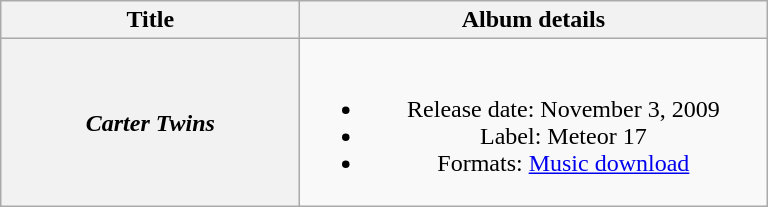<table class="wikitable plainrowheaders" style="text-align:center;">
<tr>
<th style="width:12em;">Title</th>
<th style="width:19em;">Album details</th>
</tr>
<tr>
<th scope="row"><em>Carter Twins</em></th>
<td><br><ul><li>Release date: November 3, 2009</li><li>Label: Meteor 17</li><li>Formats: <a href='#'>Music download</a></li></ul></td>
</tr>
</table>
